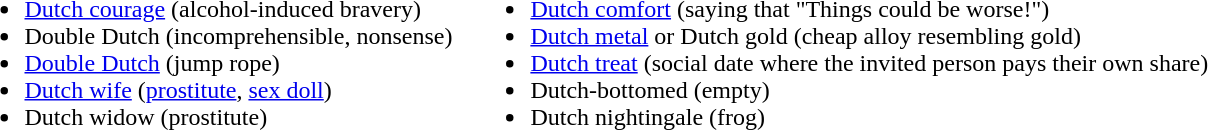<table border="0" cellpadding="5">
<tr valign="top">
<td><br><ul><li><a href='#'>Dutch courage</a> (alcohol-induced bravery)</li><li>Double Dutch (incomprehensible, nonsense)</li><li><a href='#'>Double Dutch</a> (jump rope)</li><li><a href='#'>Dutch wife</a> (<a href='#'>prostitute</a>, <a href='#'>sex doll</a>)</li><li>Dutch widow (prostitute)</li></ul></td>
<td><br><ul><li><a href='#'>Dutch comfort</a> (saying that "Things could be worse!")</li><li><a href='#'>Dutch metal</a> or Dutch gold (cheap alloy resembling gold)</li><li><a href='#'>Dutch treat</a> (social date where the invited person pays their own share)</li><li>Dutch-bottomed (empty)</li><li>Dutch nightingale (frog)</li></ul></td>
</tr>
</table>
